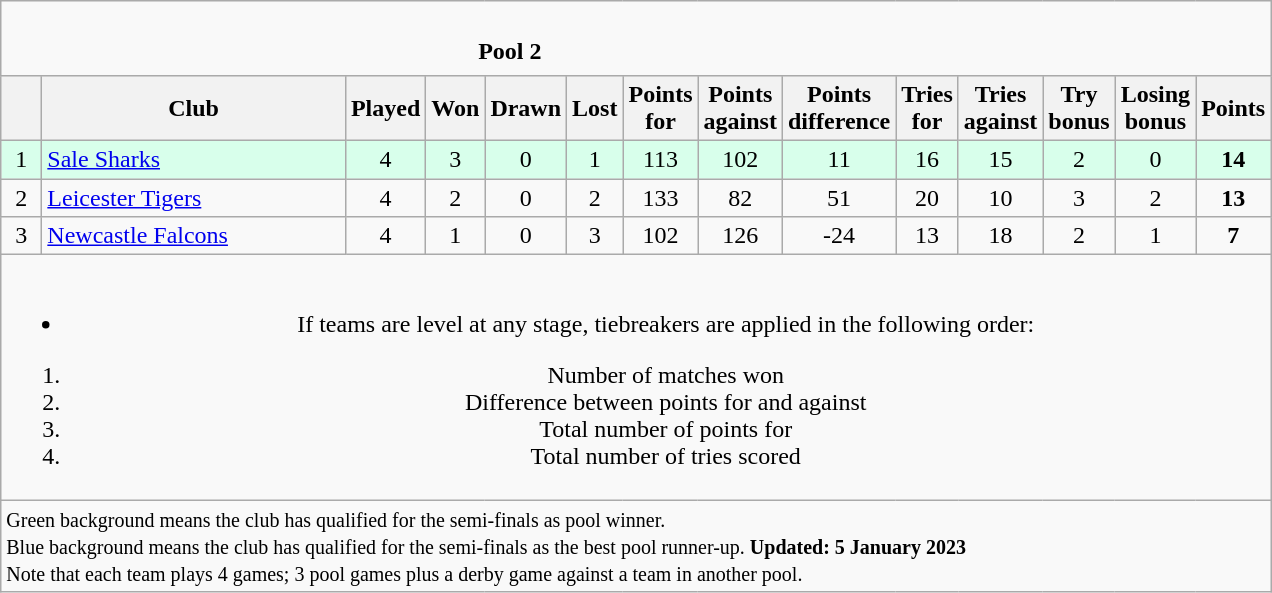<table class="wikitable" style="text-align: center;">
<tr>
<td colspan="14" cellpadding="0" cellspacing="0"><br><table border="0" width="80%" cellpadding="0" cellspacing="0">
<tr>
<td width=20% style="border:0px"></td>
<td style="border:0px"><strong>Pool 2</strong></td>
<td width=20% style="border:0px" align=right></td>
</tr>
</table>
</td>
</tr>
<tr>
<th bgcolor="#efefef" width="20"></th>
<th bgcolor="#efefef" width="195">Club</th>
<th bgcolor="#efefef" width="20">Played</th>
<th bgcolor="#efefef" width="20">Won</th>
<th bgcolor="#efefef" width="20">Drawn</th>
<th bgcolor="#efefef" width="20">Lost</th>
<th bgcolor="#efefef" width="20">Points for</th>
<th bgcolor="#efefef" width="20">Points against</th>
<th bgcolor="#efefef" width="20">Points difference</th>
<th bgcolor="#efefef" width="20">Tries for</th>
<th bgcolor="#efefef" width="20">Tries against</th>
<th bgcolor="#efefef" width="20">Try bonus</th>
<th bgcolor="#efefef" width="20">Losing bonus</th>
<th bgcolor="#efefef" width="20">Points</th>
</tr>
<tr bgcolor=#d8ffeb align=center>
<td>1</td>
<td style="text-align:left;"><a href='#'>Sale Sharks</a></td>
<td>4</td>
<td>3</td>
<td>0</td>
<td>1</td>
<td>113</td>
<td>102</td>
<td>11</td>
<td>16</td>
<td>15</td>
<td>2</td>
<td>0</td>
<td><strong>14</strong></td>
</tr>
<tr>
<td>2</td>
<td style="text-align:left;"><a href='#'>Leicester Tigers</a></td>
<td>4</td>
<td>2</td>
<td>0</td>
<td>2</td>
<td>133</td>
<td>82</td>
<td>51</td>
<td>20</td>
<td>10</td>
<td>3</td>
<td>2</td>
<td><strong>13</strong></td>
</tr>
<tr>
<td>3</td>
<td style="text-align:left;"><a href='#'>Newcastle Falcons</a></td>
<td>4</td>
<td>1</td>
<td>0</td>
<td>3</td>
<td>102</td>
<td>126</td>
<td>-24</td>
<td>13</td>
<td>18</td>
<td>2</td>
<td>1</td>
<td><strong>7</strong></td>
</tr>
<tr>
<td colspan="14"><br><ul><li>If teams are level at any stage, tiebreakers are applied in the following order:</li></ul><ol><li>Number of matches won</li><li>Difference between points for and against</li><li>Total number of points for</li><li>Total number of tries scored</li></ol></td>
</tr>
<tr | style="text-align:left;" |>
<td colspan="14" style="border:0px"><small><span>Green background</span> means the club has qualified for the semi-finals as pool winner.<br><span>Blue background</span> means the club has qualified for the semi-finals as the best pool runner-up. <strong>Updated: 5 January 2023</strong><br>Note that each team plays 4 games; 3 pool games plus a derby game against a team in another pool.</small></td>
</tr>
</table>
